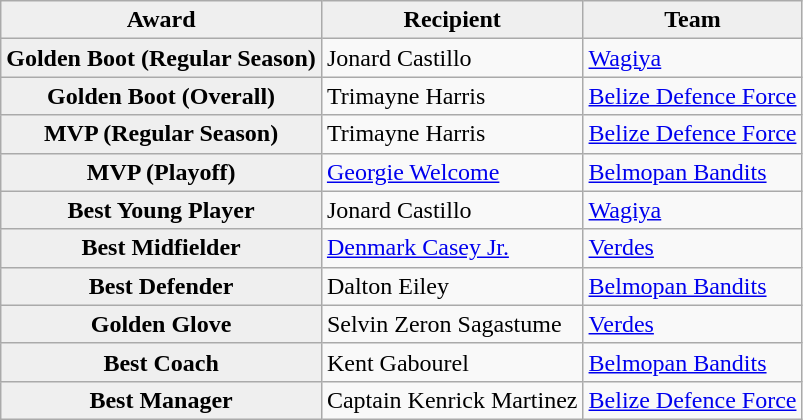<table class="wikitable">
<tr>
<th scope="row" style="background:#efefef;">Award</th>
<th scope="row" style="background:#efefef;">Recipient</th>
<th scope="row" style="background:#efefef;">Team</th>
</tr>
<tr>
<th scope="row" style="background:#efefef;">Golden Boot (Regular Season)</th>
<td> Jonard Castillo</td>
<td><a href='#'>Wagiya</a></td>
</tr>
<tr>
<th scope="row" style="background:#efefef;">Golden Boot (Overall)</th>
<td> Trimayne Harris</td>
<td><a href='#'>Belize Defence Force</a></td>
</tr>
<tr>
<th scope="row" style="background:#efefef;">MVP (Regular Season)</th>
<td> Trimayne Harris</td>
<td><a href='#'>Belize Defence Force</a></td>
</tr>
<tr>
<th scope="row" style="background:#efefef;">MVP (Playoff)</th>
<td> <a href='#'>Georgie Welcome</a></td>
<td><a href='#'>Belmopan Bandits</a></td>
</tr>
<tr>
<th scope="row" style="background:#efefef;">Best Young Player</th>
<td> Jonard Castillo</td>
<td><a href='#'>Wagiya</a></td>
</tr>
<tr>
<th scope="row" style="background:#efefef;">Best Midfielder</th>
<td> <a href='#'>Denmark Casey Jr.</a></td>
<td><a href='#'>Verdes</a></td>
</tr>
<tr>
<th scope="row" style="background:#efefef;">Best Defender</th>
<td> Dalton Eiley</td>
<td><a href='#'>Belmopan Bandits</a></td>
</tr>
<tr>
<th scope="row" style="background:#efefef;">Golden Glove</th>
<td> Selvin Zeron Sagastume</td>
<td><a href='#'>Verdes</a></td>
</tr>
<tr>
<th scope="row" style="background:#efefef;">Best Coach</th>
<td> Kent Gabourel</td>
<td><a href='#'>Belmopan Bandits</a></td>
</tr>
<tr>
<th scope="row" style="background:#efefef;">Best Manager</th>
<td> Captain Kenrick Martinez</td>
<td><a href='#'>Belize Defence Force</a></td>
</tr>
</table>
